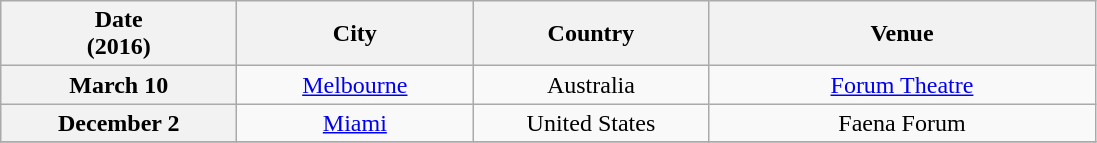<table class="wikitable plainrowheaders" style="text-align:center;">
<tr>
<th scope="col" style="width:150px;">Date<br>(2016)</th>
<th scope="col" style="width:150px;">City</th>
<th scope="col" style="width:150px;">Country</th>
<th scope="col" style="width:250px;">Venue</th>
</tr>
<tr>
<th scope="row">March 10</th>
<td><a href='#'>Melbourne</a></td>
<td>Australia</td>
<td><a href='#'>Forum Theatre</a></td>
</tr>
<tr>
<th scope="row">December 2</th>
<td><a href='#'>Miami</a></td>
<td>United States</td>
<td>Faena Forum</td>
</tr>
<tr>
</tr>
</table>
